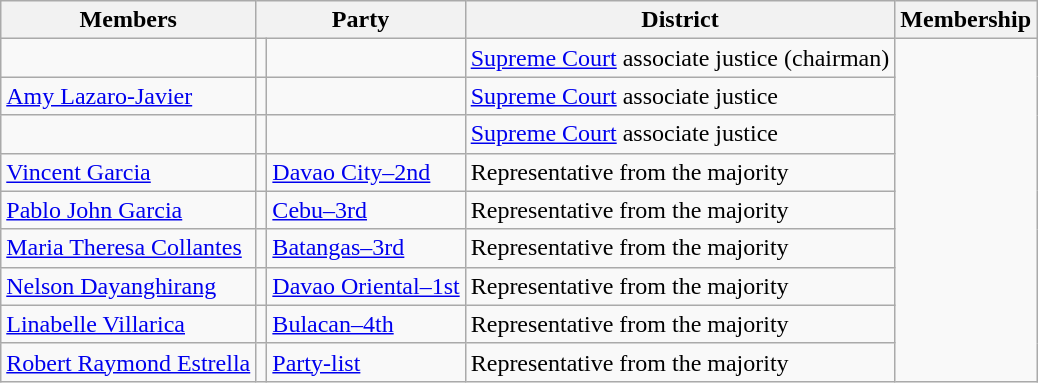<table class=wikitable>
<tr>
<th>Members</th>
<th colspan="2">Party</th>
<th>District</th>
<th>Membership</th>
</tr>
<tr>
<td><em></em></td>
<td></td>
<td></td>
<td><a href='#'>Supreme Court</a> associate justice (chairman)</td>
</tr>
<tr>
<td><a href='#'>Amy Lazaro-Javier</a></td>
<td></td>
<td></td>
<td><a href='#'>Supreme Court</a> associate justice</td>
</tr>
<tr>
<td></td>
<td></td>
<td></td>
<td><a href='#'>Supreme Court</a> associate justice</td>
</tr>
<tr>
<td><a href='#'>Vincent Garcia</a></td>
<td></td>
<td><a href='#'>Davao City–2nd</a></td>
<td>Representative from the majority</td>
</tr>
<tr>
<td><a href='#'>Pablo John Garcia</a></td>
<td></td>
<td><a href='#'>Cebu–3rd</a></td>
<td>Representative from the majority</td>
</tr>
<tr>
<td><a href='#'>Maria Theresa Collantes</a></td>
<td></td>
<td><a href='#'>Batangas–3rd</a></td>
<td>Representative from the majority</td>
</tr>
<tr>
<td><a href='#'>Nelson Dayanghirang</a></td>
<td></td>
<td><a href='#'>Davao Oriental–1st</a></td>
<td>Representative from the majority</td>
</tr>
<tr>
<td><a href='#'>Linabelle Villarica</a></td>
<td></td>
<td><a href='#'>Bulacan–4th</a></td>
<td>Representative from the majority</td>
</tr>
<tr>
<td><a href='#'>Robert Raymond Estrella</a></td>
<td></td>
<td><a href='#'>Party-list</a></td>
<td>Representative from the majority</td>
</tr>
</table>
